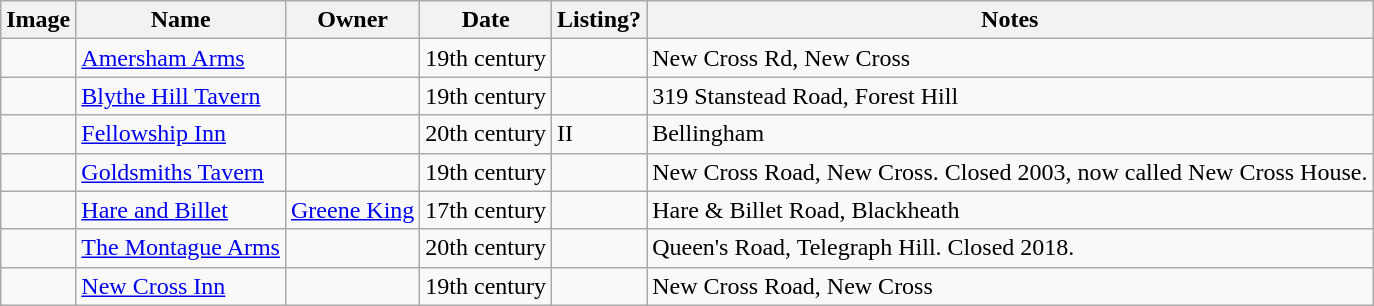<table class="wikitable sortable">
<tr>
<th>Image</th>
<th>Name</th>
<th>Owner</th>
<th>Date</th>
<th>Listing?</th>
<th>Notes</th>
</tr>
<tr>
<td></td>
<td><a href='#'>Amersham Arms</a></td>
<td></td>
<td>19th century</td>
<td></td>
<td>New Cross Rd, New Cross</td>
</tr>
<tr>
<td></td>
<td><a href='#'>Blythe Hill Tavern</a></td>
<td></td>
<td>19th century</td>
<td></td>
<td>319 Stanstead Road, Forest Hill</td>
</tr>
<tr>
<td></td>
<td><a href='#'>Fellowship Inn</a></td>
<td></td>
<td>20th century</td>
<td>II</td>
<td>Bellingham</td>
</tr>
<tr>
<td></td>
<td><a href='#'>Goldsmiths Tavern</a></td>
<td></td>
<td>19th century</td>
<td></td>
<td>New Cross Road, New Cross. Closed 2003, now called New Cross House.</td>
</tr>
<tr>
<td></td>
<td><a href='#'>Hare and Billet</a></td>
<td><a href='#'>Greene King</a></td>
<td>17th century</td>
<td></td>
<td>Hare & Billet Road, Blackheath</td>
</tr>
<tr>
<td></td>
<td><a href='#'>The Montague Arms</a></td>
<td></td>
<td>20th century</td>
<td></td>
<td>Queen's Road, Telegraph Hill. Closed 2018.</td>
</tr>
<tr>
<td></td>
<td><a href='#'>New Cross Inn</a></td>
<td></td>
<td>19th century</td>
<td></td>
<td>New Cross Road, New Cross</td>
</tr>
</table>
